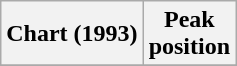<table class="wikitable plainrowheaders" style="text-align:center">
<tr>
<th scope="col">Chart (1993)</th>
<th scope="col">Peak<br>position</th>
</tr>
<tr>
</tr>
</table>
